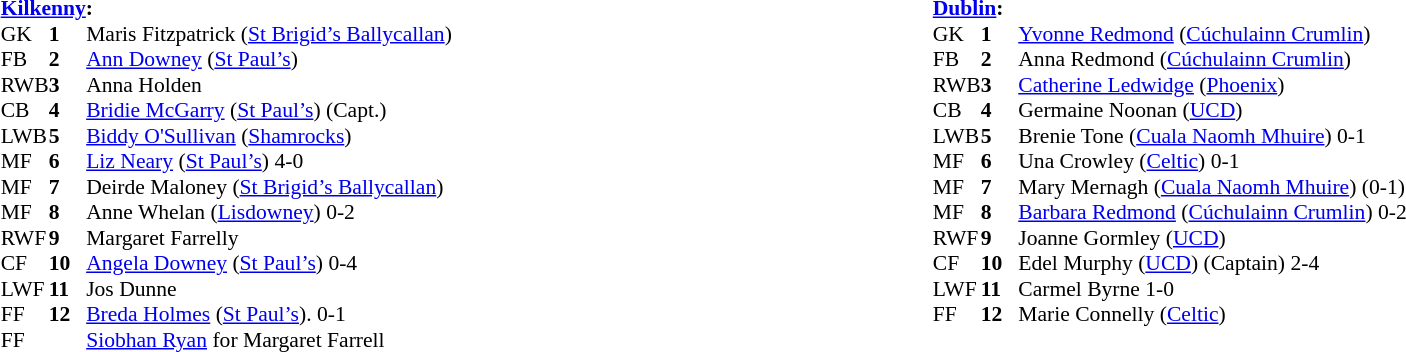<table width="100%">
<tr>
<td valign="top"></td>
<td valign="top" width="50%"><br><table style="font-size: 90%" cellspacing="0" cellpadding="0" align=center>
<tr>
<td colspan="4"><strong><a href='#'>Kilkenny</a>:</strong></td>
</tr>
<tr>
<th width="25"></th>
<th width="25"></th>
</tr>
<tr>
<td>GK</td>
<td><strong>1</strong></td>
<td>Maris Fitzpatrick (<a href='#'>St Brigid’s Ballycallan</a>)</td>
</tr>
<tr>
<td>FB</td>
<td><strong>2</strong></td>
<td><a href='#'>Ann Downey</a> (<a href='#'>St Paul’s</a>)</td>
</tr>
<tr>
<td>RWB</td>
<td><strong>3</strong></td>
<td>Anna Holden</td>
</tr>
<tr>
<td>CB</td>
<td><strong>4</strong></td>
<td><a href='#'>Bridie McGarry</a> (<a href='#'>St Paul’s</a>) (Capt.)</td>
</tr>
<tr>
<td>LWB</td>
<td><strong>5</strong></td>
<td><a href='#'>Biddy O'Sullivan</a> (<a href='#'>Shamrocks</a>)</td>
</tr>
<tr>
<td>MF</td>
<td><strong>6</strong></td>
<td><a href='#'>Liz Neary</a> (<a href='#'>St Paul’s</a>) 4-0</td>
</tr>
<tr>
<td>MF</td>
<td><strong>7</strong></td>
<td>Deirde Maloney (<a href='#'>St Brigid’s Ballycallan</a>)</td>
</tr>
<tr>
<td>MF</td>
<td><strong>8</strong></td>
<td>Anne Whelan (<a href='#'>Lisdowney</a>) 0-2</td>
</tr>
<tr>
<td>RWF</td>
<td><strong>9</strong></td>
<td>Margaret Farrelly</td>
</tr>
<tr>
<td>CF</td>
<td><strong>10</strong></td>
<td><a href='#'>Angela Downey</a> (<a href='#'>St Paul’s</a>) 0-4</td>
</tr>
<tr>
<td>LWF</td>
<td><strong>11</strong></td>
<td>Jos Dunne</td>
</tr>
<tr>
<td>FF</td>
<td><strong>12</strong></td>
<td><a href='#'>Breda Holmes</a> (<a href='#'>St Paul’s</a>). 0-1</td>
</tr>
<tr>
<td>FF</td>
<td></td>
<td><a href='#'>Siobhan Ryan</a> for Margaret Farrell </td>
</tr>
<tr>
</tr>
</table>
</td>
<td valign="top" width="50%"><br><table style="font-size: 90%" cellspacing="0" cellpadding="0" align=center>
<tr>
<td colspan="4"><strong><a href='#'>Dublin</a>:</strong></td>
</tr>
<tr>
<th width="25"></th>
<th width="25"></th>
</tr>
<tr>
<td>GK</td>
<td><strong>1</strong></td>
<td><a href='#'>Yvonne Redmond</a> (<a href='#'>Cúchulainn Crumlin</a>)</td>
</tr>
<tr>
<td>FB</td>
<td><strong>2</strong></td>
<td>Anna Redmond (<a href='#'>Cúchulainn Crumlin</a>)</td>
</tr>
<tr>
<td>RWB</td>
<td><strong>3</strong></td>
<td><a href='#'>Catherine Ledwidge</a> (<a href='#'>Phoenix</a>)</td>
</tr>
<tr>
<td>CB</td>
<td><strong>4</strong></td>
<td>Germaine Noonan (<a href='#'>UCD</a>)</td>
</tr>
<tr>
<td>LWB</td>
<td><strong>5</strong></td>
<td>Brenie Tone (<a href='#'>Cuala Naomh Mhuire</a>) 0-1</td>
</tr>
<tr>
<td>MF</td>
<td><strong>6</strong></td>
<td>Una Crowley (<a href='#'>Celtic</a>) 0-1</td>
</tr>
<tr>
<td>MF</td>
<td><strong>7</strong></td>
<td>Mary Mernagh (<a href='#'>Cuala Naomh Mhuire</a>) (0-1)</td>
</tr>
<tr>
<td>MF</td>
<td><strong>8</strong></td>
<td><a href='#'>Barbara Redmond</a> (<a href='#'>Cúchulainn Crumlin</a>) 0-2</td>
</tr>
<tr>
<td>RWF</td>
<td><strong>9</strong></td>
<td>Joanne Gormley (<a href='#'>UCD</a>)</td>
</tr>
<tr>
<td>CF</td>
<td><strong>10</strong></td>
<td>Edel Murphy (<a href='#'>UCD</a>) (Captain) 2-4</td>
</tr>
<tr>
<td>LWF</td>
<td><strong>11</strong></td>
<td>Carmel Byrne 1-0</td>
</tr>
<tr>
<td>FF</td>
<td><strong>12</strong></td>
<td>Marie Connelly (<a href='#'>Celtic</a>)</td>
</tr>
<tr>
</tr>
</table>
</td>
</tr>
</table>
